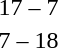<table style="text-align:center">
<tr>
<th width=200></th>
<th width=100></th>
<th width=200></th>
</tr>
<tr>
<td align=right><strong></strong></td>
<td>17 – 7</td>
<td align=left></td>
</tr>
<tr>
<td align=right></td>
<td>7 – 18</td>
<td align=left><strong></strong></td>
</tr>
</table>
